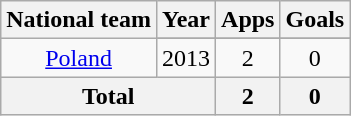<table class="wikitable" style="text-align:center">
<tr>
<th>National team</th>
<th>Year</th>
<th>Apps</th>
<th>Goals</th>
</tr>
<tr>
<td rowspan=2><a href='#'>Poland</a></td>
</tr>
<tr>
<td>2013</td>
<td>2</td>
<td>0</td>
</tr>
<tr>
<th colspan="2">Total</th>
<th>2</th>
<th>0</th>
</tr>
</table>
